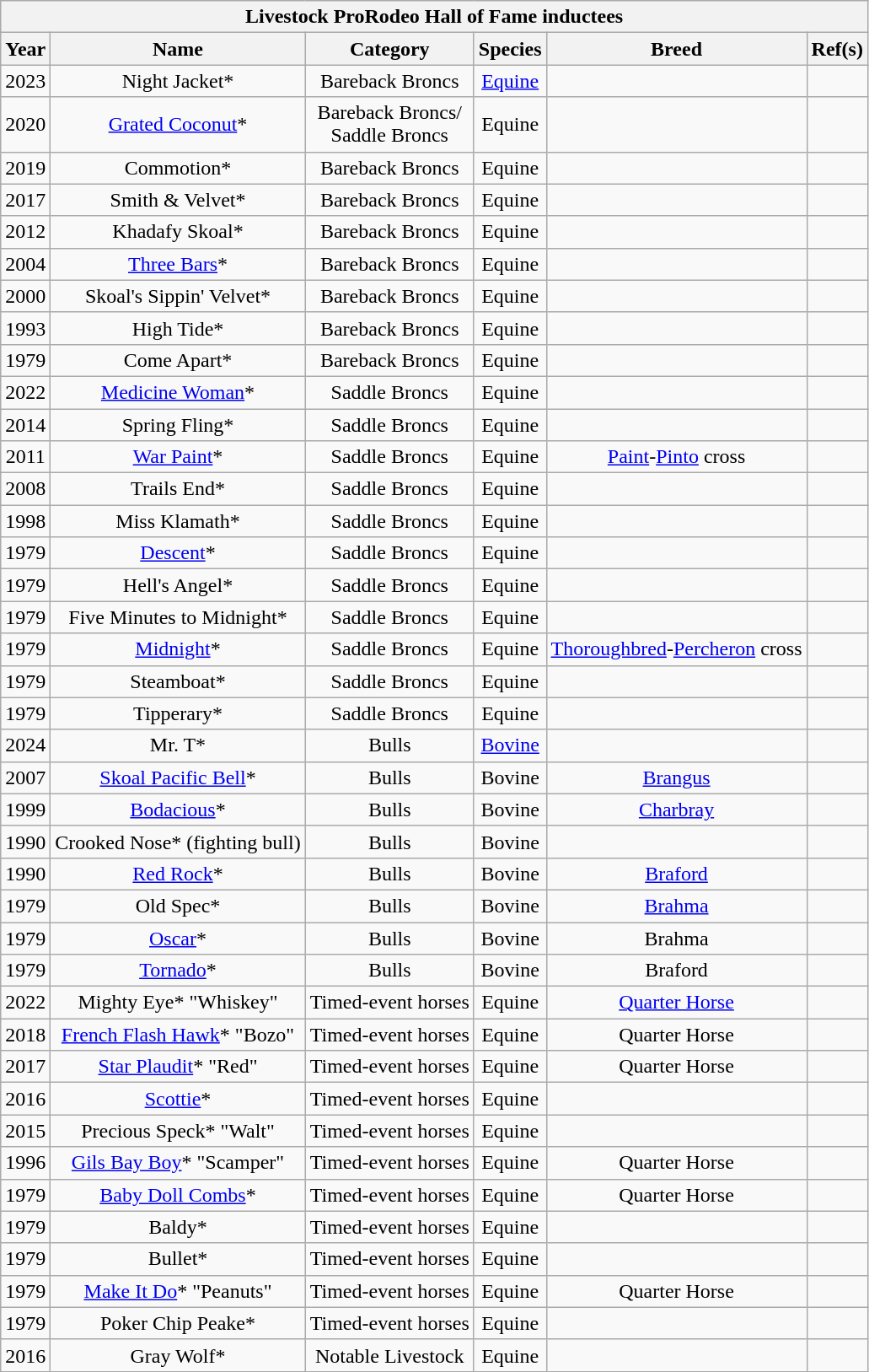<table class="wikitable sortable plainrowheaders" style="text-align:center">
<tr>
<th colspan="6">Livestock ProRodeo Hall of Fame inductees</th>
</tr>
<tr>
<th scope="col">Year</th>
<th>Name</th>
<th scope="col">Category</th>
<th scope="col">Species</th>
<th>Breed</th>
<th>Ref(s)</th>
</tr>
<tr>
<td>2023</td>
<td>Night Jacket*</td>
<td>Bareback Broncs</td>
<td><a href='#'>Equine</a></td>
<td></td>
<td></td>
</tr>
<tr>
<td>2020</td>
<td><a href='#'>Grated Coconut</a>*</td>
<td>Bareback Broncs/<br>Saddle Broncs</td>
<td>Equine</td>
<td></td>
<td></td>
</tr>
<tr>
<td>2019</td>
<td>Commotion*</td>
<td>Bareback Broncs</td>
<td>Equine</td>
<td></td>
<td></td>
</tr>
<tr>
<td>2017</td>
<td>Smith & Velvet*</td>
<td>Bareback Broncs</td>
<td>Equine</td>
<td></td>
<td></td>
</tr>
<tr>
<td align="center">2012</td>
<td>Khadafy Skoal*</td>
<td align="center">Bareback Broncs</td>
<td align="center">Equine</td>
<td></td>
<td></td>
</tr>
<tr>
<td align="center">2004</td>
<td><a href='#'>Three Bars</a>*</td>
<td align="center">Bareback Broncs</td>
<td align="center">Equine</td>
<td></td>
<td></td>
</tr>
<tr>
<td align="center">2000</td>
<td>Skoal's Sippin' Velvet*</td>
<td align="center">Bareback Broncs</td>
<td align="center">Equine</td>
<td></td>
<td></td>
</tr>
<tr>
<td align="center">1993</td>
<td>High Tide*</td>
<td align="center">Bareback Broncs</td>
<td align="center">Equine</td>
<td></td>
<td></td>
</tr>
<tr>
<td align="center">1979</td>
<td>Come Apart*</td>
<td align="center">Bareback Broncs</td>
<td align="center">Equine</td>
<td></td>
<td></td>
</tr>
<tr>
<td>2022</td>
<td><a href='#'>Medicine Woman</a>*</td>
<td>Saddle Broncs</td>
<td>Equine</td>
<td></td>
<td></td>
</tr>
<tr>
<td align="center">2014</td>
<td>Spring Fling*</td>
<td align="center">Saddle Broncs</td>
<td align="center">Equine</td>
<td></td>
<td></td>
</tr>
<tr>
<td align="center">2011</td>
<td><a href='#'>War Paint</a>*</td>
<td align="center">Saddle Broncs</td>
<td align="center">Equine</td>
<td><a href='#'>Paint</a>-<a href='#'>Pinto</a> cross</td>
<td></td>
</tr>
<tr>
<td align="center">2008</td>
<td>Trails End*</td>
<td align="center">Saddle Broncs</td>
<td align="center">Equine</td>
<td></td>
<td></td>
</tr>
<tr>
<td>1998</td>
<td>Miss Klamath*</td>
<td>Saddle Broncs</td>
<td>Equine</td>
<td></td>
<td></td>
</tr>
<tr>
<td>1979</td>
<td><a href='#'>Descent</a>*</td>
<td>Saddle Broncs</td>
<td>Equine</td>
<td></td>
<td></td>
</tr>
<tr>
<td>1979</td>
<td>Hell's Angel*</td>
<td>Saddle Broncs</td>
<td>Equine</td>
<td></td>
<td></td>
</tr>
<tr>
<td>1979</td>
<td>Five Minutes to Midnight*</td>
<td>Saddle Broncs</td>
<td>Equine</td>
<td></td>
<td></td>
</tr>
<tr>
<td>1979</td>
<td><a href='#'>Midnight</a>*</td>
<td>Saddle Broncs</td>
<td>Equine</td>
<td><a href='#'>Thoroughbred</a>-<a href='#'>Percheron</a> cross</td>
<td></td>
</tr>
<tr>
<td>1979</td>
<td>Steamboat*</td>
<td>Saddle Broncs</td>
<td>Equine</td>
<td></td>
<td></td>
</tr>
<tr>
<td>1979</td>
<td>Tipperary*</td>
<td>Saddle Broncs</td>
<td>Equine</td>
<td></td>
<td></td>
</tr>
<tr>
<td>2024</td>
<td>Mr. T*</td>
<td>Bulls</td>
<td><a href='#'>Bovine</a></td>
<td></td>
<td></td>
</tr>
<tr>
<td>2007</td>
<td><a href='#'>Skoal Pacific Bell</a>*</td>
<td>Bulls</td>
<td>Bovine</td>
<td><a href='#'>Brangus</a></td>
<td></td>
</tr>
<tr>
<td>1999</td>
<td><a href='#'>Bodacious</a>*</td>
<td>Bulls</td>
<td>Bovine</td>
<td><a href='#'>Charbray</a></td>
<td></td>
</tr>
<tr>
<td>1990</td>
<td>Crooked Nose* (fighting bull)</td>
<td>Bulls</td>
<td>Bovine</td>
<td></td>
<td></td>
</tr>
<tr>
<td>1990</td>
<td><a href='#'>Red Rock</a>*</td>
<td>Bulls</td>
<td>Bovine</td>
<td><a href='#'>Braford</a></td>
<td></td>
</tr>
<tr>
<td>1979</td>
<td>Old Spec*</td>
<td>Bulls</td>
<td>Bovine</td>
<td><a href='#'>Brahma</a></td>
<td></td>
</tr>
<tr>
<td>1979</td>
<td><a href='#'>Oscar</a>*</td>
<td>Bulls</td>
<td>Bovine</td>
<td>Brahma</td>
<td></td>
</tr>
<tr>
<td>1979</td>
<td><a href='#'>Tornado</a>*</td>
<td>Bulls</td>
<td>Bovine</td>
<td>Braford</td>
<td></td>
</tr>
<tr>
<td>2022</td>
<td>Mighty Eye* "Whiskey"</td>
<td>Timed-event horses</td>
<td>Equine</td>
<td><a href='#'>Quarter Horse</a></td>
<td></td>
</tr>
<tr>
<td>2018</td>
<td><a href='#'>French Flash Hawk</a>* "Bozo"</td>
<td>Timed-event horses</td>
<td>Equine</td>
<td>Quarter Horse</td>
<td></td>
</tr>
<tr>
<td>2017</td>
<td><a href='#'>Star Plaudit</a>* "Red"</td>
<td>Timed-event horses</td>
<td>Equine</td>
<td>Quarter Horse</td>
<td></td>
</tr>
<tr>
<td>2016</td>
<td><a href='#'>Scottie</a>*</td>
<td>Timed-event horses</td>
<td>Equine</td>
<td></td>
<td></td>
</tr>
<tr>
<td>2015</td>
<td>Precious Speck* "Walt"</td>
<td>Timed-event horses</td>
<td>Equine</td>
<td></td>
<td></td>
</tr>
<tr>
<td>1996</td>
<td><a href='#'>Gils Bay Boy</a>* "Scamper"</td>
<td>Timed-event horses</td>
<td>Equine</td>
<td>Quarter Horse</td>
<td></td>
</tr>
<tr>
<td>1979</td>
<td><a href='#'>Baby Doll Combs</a>*</td>
<td>Timed-event horses</td>
<td>Equine</td>
<td>Quarter Horse</td>
<td></td>
</tr>
<tr>
<td>1979</td>
<td>Baldy*</td>
<td>Timed-event horses</td>
<td>Equine</td>
<td></td>
<td></td>
</tr>
<tr>
<td>1979</td>
<td>Bullet*</td>
<td>Timed-event horses</td>
<td>Equine</td>
<td></td>
<td></td>
</tr>
<tr>
<td>1979</td>
<td><a href='#'>Make It Do</a>* "Peanuts"</td>
<td>Timed-event horses</td>
<td>Equine</td>
<td>Quarter Horse</td>
<td></td>
</tr>
<tr>
<td>1979</td>
<td>Poker Chip Peake*</td>
<td>Timed-event horses</td>
<td>Equine</td>
<td></td>
<td></td>
</tr>
<tr>
<td>2016</td>
<td>Gray Wolf*</td>
<td>Notable Livestock</td>
<td>Equine</td>
<td></td>
<td></td>
</tr>
</table>
